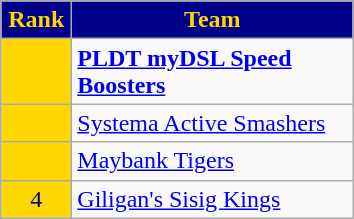<table class="wikitable" style="text-align: center;">
<tr>
<th width=40 style="background:#00008B; color:#FFD700;">Rank</th>
<th width=180 style="background:#00008B; color:#FFD700;">Team</th>
</tr>
<tr>
<td style="background:#FFD700; color:#00008B;"></td>
<td style="text-align:left;"><strong><a href='#'>PLDT myDSL Speed Boosters</a></strong></td>
</tr>
<tr>
<td style="background:#FFD700; color:#00008B;"></td>
<td style="text-align:left;"><a href='#'>Systema Active Smashers</a></td>
</tr>
<tr>
<td style="background:#FFD700; color:#00008B;"></td>
<td style="text-align:left;"><a href='#'>Maybank Tigers</a></td>
</tr>
<tr>
<td style="background:#FFD700; color:#00008B;">4</td>
<td style="text-align:left;"><a href='#'>Giligan's Sisig Kings</a></td>
</tr>
</table>
